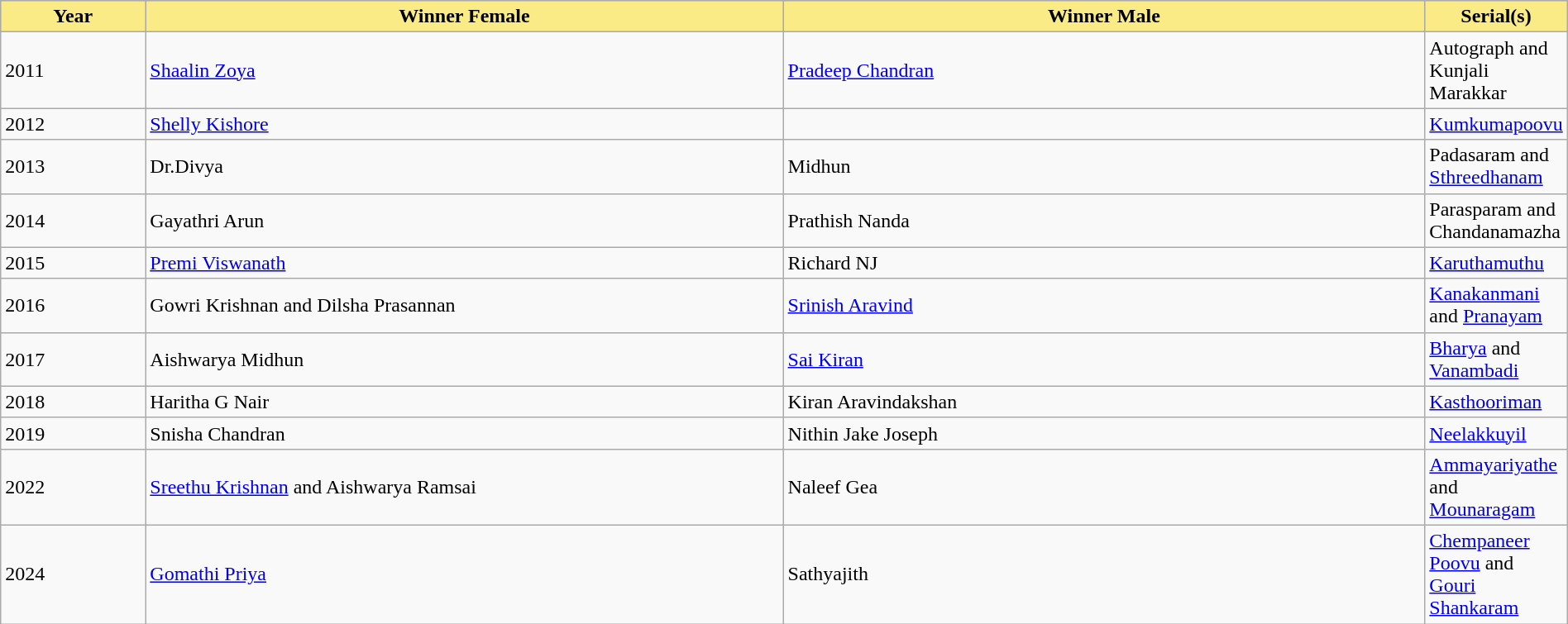<table class="wikitable" style="width:100%">
<tr bgcolor="#bebebe">
<th width="10%" style="background:#FAEB86">Year</th>
<th width="45%" style="background:#FAEB86">Winner Female</th>
<th width="45%" style="background:#FAEB86">Winner Male</th>
<th width="45%" style="background:#FAEB86">Serial(s)</th>
</tr>
<tr>
<td>2011</td>
<td><a href='#'>Shaalin Zoya</a></td>
<td><a href='#'>Pradeep Chandran</a></td>
<td>Autograph and Kunjali Marakkar</td>
</tr>
<tr>
<td>2012</td>
<td><a href='#'>Shelly Kishore</a></td>
<td></td>
<td><a href='#'>Kumkumapoovu</a></td>
</tr>
<tr>
<td>2013</td>
<td>Dr.Divya</td>
<td>Midhun</td>
<td>Padasaram and <a href='#'>Sthreedhanam</a></td>
</tr>
<tr>
<td>2014</td>
<td>Gayathri Arun</td>
<td>Prathish Nanda</td>
<td>Parasparam and Chandanamazha</td>
</tr>
<tr>
<td>2015</td>
<td><a href='#'>Premi Viswanath</a></td>
<td>Richard NJ</td>
<td><a href='#'>Karuthamuthu</a></td>
</tr>
<tr>
<td>2016</td>
<td>Gowri Krishnan and Dilsha Prasannan</td>
<td><a href='#'>Srinish Aravind</a></td>
<td><a href='#'>Kanakanmani</a> and <a href='#'>Pranayam</a></td>
</tr>
<tr>
<td>2017</td>
<td>Aishwarya Midhun</td>
<td><a href='#'>Sai Kiran</a></td>
<td><a href='#'>Bharya</a> and <a href='#'>Vanambadi</a></td>
</tr>
<tr>
<td>2018</td>
<td>Haritha G Nair</td>
<td>Kiran Aravindakshan</td>
<td><a href='#'>Kasthooriman</a></td>
</tr>
<tr>
<td>2019</td>
<td>Snisha Chandran</td>
<td>Nithin Jake Joseph</td>
<td><a href='#'>Neelakkuyil</a></td>
</tr>
<tr>
<td>2022</td>
<td><a href='#'>Sreethu Krishnan</a> and Aishwarya Ramsai</td>
<td>Naleef Gea</td>
<td><a href='#'>Ammayariyathe</a> and <a href='#'>Mounaragam</a></td>
</tr>
<tr>
<td>2024</td>
<td><a href='#'>Gomathi Priya</a></td>
<td>Sathyajith</td>
<td><a href='#'>Chempaneer Poovu</a> and <a href='#'>Gouri Shankaram</a></td>
</tr>
</table>
